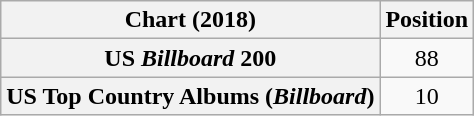<table class="wikitable sortable plainrowheaders" style="text-align:center">
<tr>
<th scope="col">Chart (2018)</th>
<th scope="col">Position</th>
</tr>
<tr>
<th scope="row">US <em>Billboard</em> 200</th>
<td>88</td>
</tr>
<tr>
<th scope="row">US Top Country Albums (<em>Billboard</em>)</th>
<td>10</td>
</tr>
</table>
